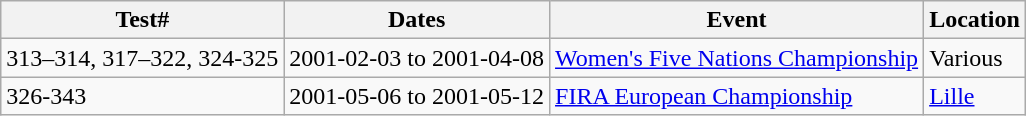<table class="wikitable">
<tr>
<th>Test#</th>
<th>Dates</th>
<th>Event</th>
<th>Location</th>
</tr>
<tr>
<td>313–314, 317–322, 324-325</td>
<td>2001-02-03 to 2001-04-08</td>
<td><a href='#'>Women's Five Nations Championship</a></td>
<td>Various</td>
</tr>
<tr>
<td>326-343</td>
<td>2001-05-06 to 2001-05-12</td>
<td><a href='#'>FIRA European Championship</a></td>
<td><a href='#'>Lille</a></td>
</tr>
</table>
